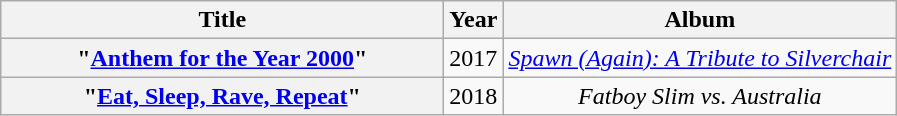<table class="wikitable plainrowheaders" style="text-align:center;">
<tr>
<th scope="col" style="width:18em;">Title</th>
<th scope="col">Year</th>
<th scope="col">Album</th>
</tr>
<tr>
<th scope="row">"<a href='#'>Anthem for the Year 2000</a>" </th>
<td>2017</td>
<td><em><a href='#'>Spawn (Again): A Tribute to Silverchair</a></em></td>
</tr>
<tr>
<th scope="row">"<a href='#'>Eat, Sleep, Rave, Repeat</a>" </th>
<td>2018</td>
<td><em>Fatboy Slim vs. Australia</em></td>
</tr>
</table>
